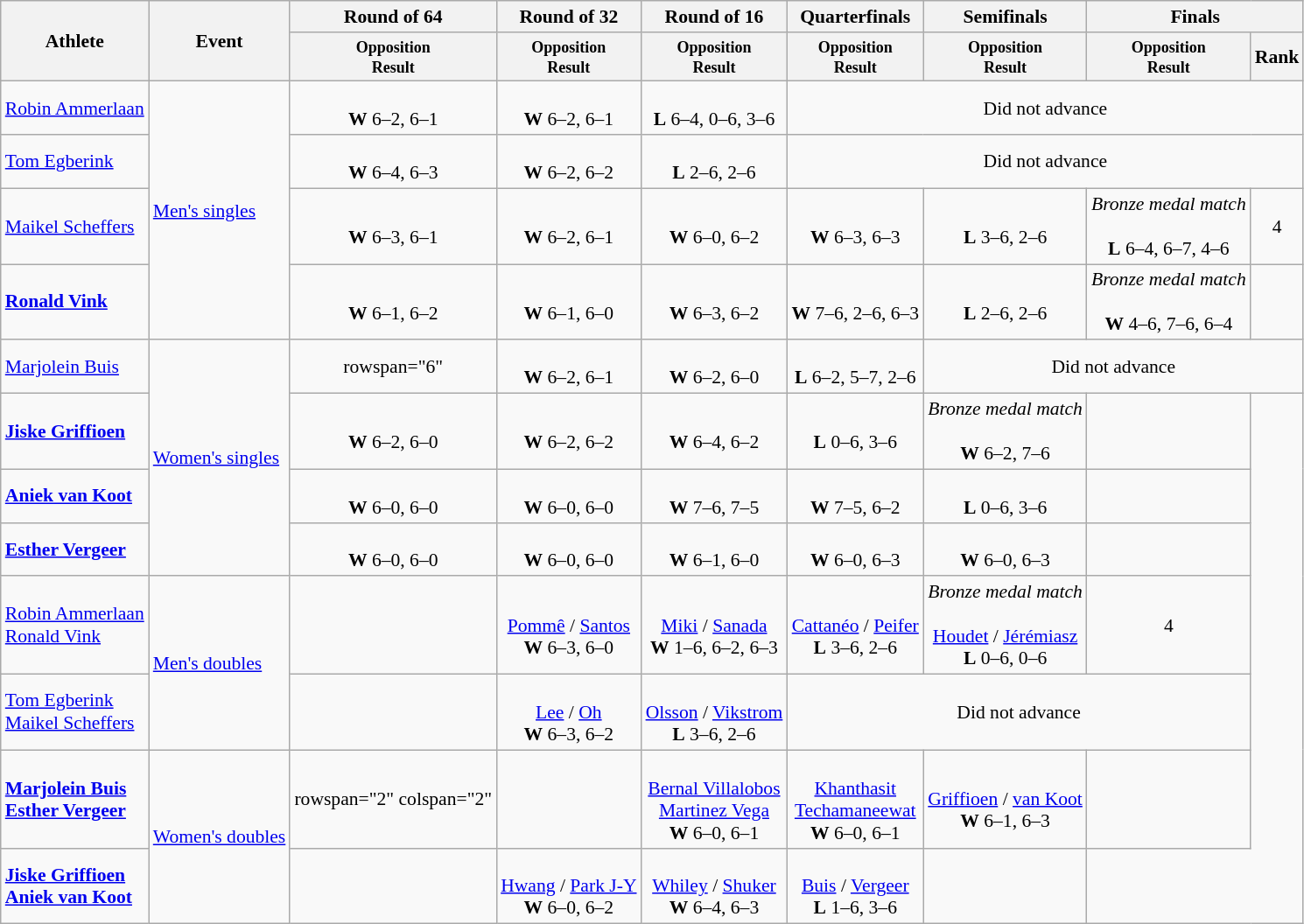<table class=wikitable style="font-size:90%;text-align:center">
<tr>
<th rowspan="2">Athlete</th>
<th rowspan="2">Event</th>
<th>Round of 64</th>
<th>Round of 32</th>
<th>Round of 16</th>
<th>Quarterfinals</th>
<th>Semifinals</th>
<th colspan="2">Finals</th>
</tr>
<tr>
<th style="line-height:1em"><small>Opposition<br>Result</small></th>
<th style="line-height:1em"><small>Opposition<br>Result</small></th>
<th style="line-height:1em"><small>Opposition<br>Result</small></th>
<th style="line-height:1em"><small>Opposition<br>Result</small></th>
<th style="line-height:1em"><small>Opposition<br>Result</small></th>
<th style="line-height:1em"><small>Opposition<br>Result</small></th>
<th>Rank</th>
</tr>
<tr>
<td align=left><a href='#'>Robin Ammerlaan</a></td>
<td align=left rowspan="4"><a href='#'>Men's singles</a></td>
<td><br><strong>W</strong> 6–2, 6–1</td>
<td><br><strong>W</strong> 6–2, 6–1</td>
<td><br><strong>L</strong> 6–4, 0–6, 3–6</td>
<td colspan=4>Did not advance</td>
</tr>
<tr>
<td align=left><a href='#'>Tom Egberink</a></td>
<td><br><strong>W</strong> 6–4, 6–3</td>
<td><br><strong>W</strong> 6–2, 6–2</td>
<td><br><strong>L</strong> 2–6, 2–6</td>
<td colspan=4>Did not advance</td>
</tr>
<tr>
<td align=left><a href='#'>Maikel Scheffers</a></td>
<td><br><strong>W</strong> 6–3, 6–1</td>
<td><br><strong>W</strong> 6–2, 6–1</td>
<td><br><strong>W</strong> 6–0, 6–2</td>
<td><br><strong>W</strong> 6–3, 6–3</td>
<td><br><strong>L</strong> 3–6, 2–6</td>
<td><em>Bronze medal match</em><br><br><strong>L</strong> 6–4, 6–7, 4–6</td>
<td>4</td>
</tr>
<tr>
<td align=left><strong><a href='#'>Ronald Vink</a></strong></td>
<td><br><strong>W</strong> 6–1, 6–2</td>
<td><br><strong>W</strong> 6–1, 6–0</td>
<td><br><strong>W</strong> 6–3, 6–2</td>
<td><br><strong>W</strong> 7–6, 2–6, 6–3</td>
<td><br><strong>L</strong> 2–6, 2–6</td>
<td><em>Bronze medal match</em><br><br><strong>W</strong> 4–6, 7–6, 6–4</td>
<td></td>
</tr>
<tr>
<td align=left><a href='#'>Marjolein Buis</a></td>
<td align=left rowspan="4"><a href='#'>Women's singles</a></td>
<td>rowspan="6" </td>
<td><br><strong>W</strong> 6–2, 6–1</td>
<td><br><strong>W</strong> 6–2, 6–0</td>
<td><br><strong>L</strong> 6–2, 5–7, 2–6</td>
<td colspan=3>Did not advance</td>
</tr>
<tr>
<td align=left><strong><a href='#'>Jiske Griffioen</a></strong></td>
<td><br><strong>W</strong> 6–2, 6–0</td>
<td><br><strong>W</strong> 6–2, 6–2</td>
<td><br><strong>W</strong> 6–4, 6–2</td>
<td><br><strong>L</strong> 0–6, 3–6</td>
<td><em>Bronze medal match</em><br><br><strong>W</strong> 6–2, 7–6</td>
<td></td>
</tr>
<tr>
<td align=left><strong><a href='#'>Aniek van Koot</a></strong></td>
<td><br><strong>W</strong> 6–0, 6–0</td>
<td><br><strong>W</strong> 6–0, 6–0</td>
<td><br><strong>W</strong> 7–6, 7–5</td>
<td><br><strong>W</strong> 7–5, 6–2</td>
<td><br><strong>L</strong> 0–6, 3–6</td>
<td></td>
</tr>
<tr>
<td align=left><strong><a href='#'>Esther Vergeer</a></strong></td>
<td><br><strong>W</strong> 6–0, 6–0</td>
<td><br><strong>W</strong> 6–0, 6–0</td>
<td><br><strong>W</strong> 6–1, 6–0</td>
<td><br><strong>W</strong> 6–0, 6–3</td>
<td><br><strong>W</strong> 6–0, 6–3</td>
<td></td>
</tr>
<tr>
<td align=left><a href='#'>Robin Ammerlaan</a><br><a href='#'>Ronald Vink</a></td>
<td align=left rowspan="2"><a href='#'>Men's doubles</a></td>
<td></td>
<td><br><a href='#'>Pommê</a> / <a href='#'>Santos</a><br><strong>W</strong> 6–3, 6–0</td>
<td><br><a href='#'>Miki</a> / <a href='#'>Sanada</a><br><strong>W</strong> 1–6, 6–2, 6–3</td>
<td><br><a href='#'>Cattanéo</a> / <a href='#'>Peifer</a><br><strong>L</strong> 3–6, 2–6</td>
<td><em>Bronze medal match</em><br><br> <a href='#'>Houdet</a> / <a href='#'>Jérémiasz</a><br><strong>L</strong> 0–6, 0–6</td>
<td>4</td>
</tr>
<tr>
<td align=left><a href='#'>Tom Egberink</a><br><a href='#'>Maikel Scheffers</a></td>
<td></td>
<td><br> <a href='#'>Lee</a> / <a href='#'>Oh</a><br><strong>W</strong> 6–3, 6–2</td>
<td><br> <a href='#'>Olsson</a> / <a href='#'>Vikstrom</a><br><strong>L</strong> 3–6, 2–6</td>
<td colspan=3>Did not advance</td>
</tr>
<tr>
<td align=left><strong><a href='#'>Marjolein Buis</a></strong><br><strong><a href='#'>Esther Vergeer</a></strong></td>
<td align=left rowspan="2"><a href='#'>Women's doubles</a></td>
<td>rowspan="2" colspan="2" </td>
<td></td>
<td><br> <a href='#'>Bernal Villalobos</a><br><a href='#'>Martinez Vega</a><br><strong>W</strong> 6–0, 6–1</td>
<td><br> <a href='#'>Khanthasit</a><br><a href='#'>Techamaneewat</a><br><strong>W</strong> 6–0, 6–1</td>
<td><br> <a href='#'>Griffioen</a> / <a href='#'>van Koot</a><br><strong>W</strong> 6–1, 6–3</td>
<td></td>
</tr>
<tr>
<td align=left><strong><a href='#'>Jiske Griffioen</a></strong><br><strong><a href='#'>Aniek van Koot</a></strong></td>
<td></td>
<td><br> <a href='#'>Hwang</a> / <a href='#'>Park J-Y</a><br><strong>W</strong> 6–0, 6–2</td>
<td><br> <a href='#'>Whiley</a> / <a href='#'>Shuker</a><br><strong>W</strong> 6–4, 6–3</td>
<td><br> <a href='#'>Buis</a> / <a href='#'>Vergeer</a><br><strong>L</strong> 1–6, 3–6</td>
<td></td>
</tr>
</table>
